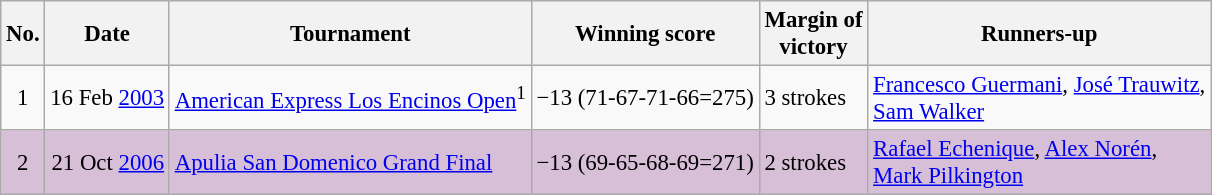<table class="wikitable" style="font-size:95%;">
<tr>
<th>No.</th>
<th>Date</th>
<th>Tournament</th>
<th>Winning score</th>
<th>Margin of<br>victory</th>
<th>Runners-up</th>
</tr>
<tr>
<td align=center>1</td>
<td align=right>16 Feb <a href='#'>2003</a></td>
<td><a href='#'>American Express Los Encinos Open</a><sup>1</sup></td>
<td>−13 (71-67-71-66=275)</td>
<td>3 strokes</td>
<td> <a href='#'>Francesco Guermani</a>,  <a href='#'>José Trauwitz</a>,<br> <a href='#'>Sam Walker</a></td>
</tr>
<tr style="background:thistle;">
<td align=center>2</td>
<td align=right>21 Oct <a href='#'>2006</a></td>
<td><a href='#'>Apulia San Domenico Grand Final</a></td>
<td>−13 (69-65-68-69=271)</td>
<td>2 strokes</td>
<td> <a href='#'>Rafael Echenique</a>,  <a href='#'>Alex Norén</a>,<br> <a href='#'>Mark Pilkington</a></td>
</tr>
</table>
